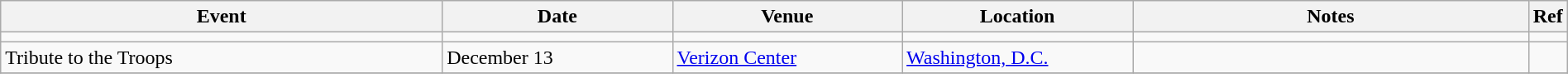<table class="wikitable plainrowheaders sortable" style="width:100%;">
<tr>
<th style="width:29%;">Event</th>
<th style="width:15%;">Date</th>
<th style="width:15%;">Venue</th>
<th style="width:15%;">Location</th>
<th style="width:99%;">Notes</th>
<th style="width:99%;">Ref</th>
</tr>
<tr>
<td></td>
<td></td>
<td></td>
<td></td>
<td></td>
</tr>
<tr>
<td>Tribute to the Troops</td>
<td>December 13<br></td>
<td><a href='#'>Verizon Center</a></td>
<td><a href='#'>Washington, D.C.</a></td>
<td></td>
<td></td>
</tr>
<tr>
</tr>
</table>
